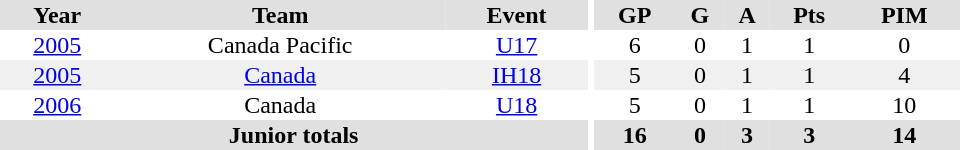<table border="0" cellpadding="1" cellspacing="0" ID="Table3" style="text-align:center; width:40em">
<tr ALIGN="center" bgcolor="#e0e0e0">
<th>Year</th>
<th>Team</th>
<th>Event</th>
<th rowspan="99" bgcolor="#ffffff"></th>
<th>GP</th>
<th>G</th>
<th>A</th>
<th>Pts</th>
<th>PIM</th>
</tr>
<tr>
<td><a href='#'>2005</a></td>
<td>Canada Pacific</td>
<td><a href='#'>U17</a></td>
<td>6</td>
<td>0</td>
<td>1</td>
<td>1</td>
<td>0</td>
</tr>
<tr bgcolor="#f0f0f0">
<td><a href='#'>2005</a></td>
<td><a href='#'>Canada</a></td>
<td><a href='#'>IH18</a></td>
<td>5</td>
<td>0</td>
<td>1</td>
<td>1</td>
<td>4</td>
</tr>
<tr>
<td><a href='#'>2006</a></td>
<td>Canada</td>
<td><a href='#'>U18</a></td>
<td>5</td>
<td>0</td>
<td>1</td>
<td>1</td>
<td>10</td>
</tr>
<tr bgcolor="#e0e0e0">
<th colspan="3">Junior totals</th>
<th>16</th>
<th>0</th>
<th>3</th>
<th>3</th>
<th>14</th>
</tr>
</table>
